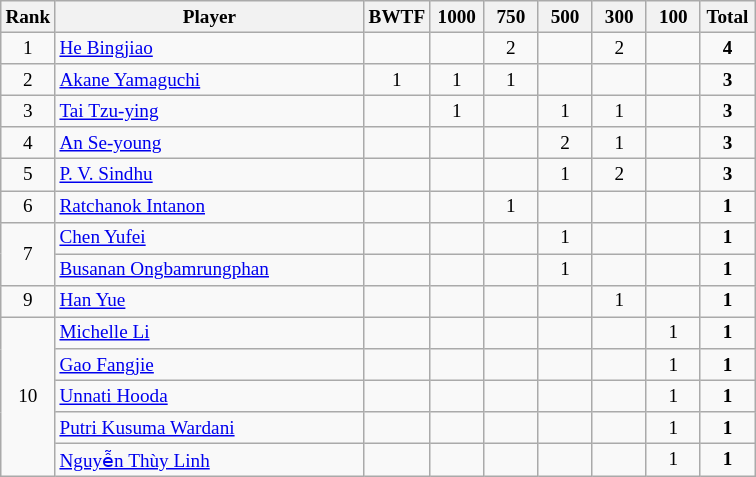<table class="wikitable" style="font-size:80%; text-align:center">
<tr>
<th width="30">Rank</th>
<th width="200">Player</th>
<th width="30">BWTF</th>
<th width="30">1000</th>
<th width="30">750</th>
<th width="30">500</th>
<th width="30">300</th>
<th width="30">100</th>
<th width="30">Total</th>
</tr>
<tr>
<td>1</td>
<td align="left"> <a href='#'>He Bingjiao</a></td>
<td></td>
<td></td>
<td>2</td>
<td></td>
<td>2</td>
<td></td>
<td><strong>4</strong></td>
</tr>
<tr>
<td>2</td>
<td align="left"> <a href='#'>Akane Yamaguchi</a></td>
<td>1</td>
<td>1</td>
<td>1</td>
<td></td>
<td></td>
<td></td>
<td><strong>3</strong></td>
</tr>
<tr>
<td>3</td>
<td align="left"> <a href='#'>Tai Tzu-ying</a></td>
<td></td>
<td>1</td>
<td></td>
<td>1</td>
<td>1</td>
<td></td>
<td><strong>3</strong></td>
</tr>
<tr>
<td>4</td>
<td align="left" nowrap> <a href='#'>An Se-young</a></td>
<td></td>
<td></td>
<td></td>
<td>2</td>
<td>1</td>
<td></td>
<td><strong>3</strong></td>
</tr>
<tr>
<td>5</td>
<td align="left"> <a href='#'>P. V. Sindhu</a></td>
<td></td>
<td></td>
<td></td>
<td>1</td>
<td>2</td>
<td></td>
<td><strong>3</strong></td>
</tr>
<tr>
<td>6</td>
<td align="left" nowrap> <a href='#'>Ratchanok Intanon</a></td>
<td></td>
<td></td>
<td>1</td>
<td></td>
<td></td>
<td></td>
<td><strong>1</strong></td>
</tr>
<tr>
<td rowspan=2>7</td>
<td align="left" nowrap> <a href='#'>Chen Yufei</a></td>
<td></td>
<td></td>
<td></td>
<td>1</td>
<td></td>
<td></td>
<td><strong>1</strong></td>
</tr>
<tr>
<td align="left" nowrap> <a href='#'>Busanan Ongbamrungphan</a></td>
<td></td>
<td></td>
<td></td>
<td>1</td>
<td></td>
<td></td>
<td><strong>1</strong></td>
</tr>
<tr>
<td>9</td>
<td align="left"> <a href='#'>Han Yue</a></td>
<td></td>
<td></td>
<td></td>
<td></td>
<td>1</td>
<td></td>
<td><strong>1</strong></td>
</tr>
<tr>
<td rowspan=5>10</td>
<td align="left"> <a href='#'>Michelle Li</a></td>
<td></td>
<td></td>
<td></td>
<td></td>
<td></td>
<td>1</td>
<td><strong>1</strong></td>
</tr>
<tr>
<td align="left"> <a href='#'>Gao Fangjie</a></td>
<td></td>
<td></td>
<td></td>
<td></td>
<td></td>
<td>1</td>
<td><strong>1</strong></td>
</tr>
<tr>
<td align="left"> <a href='#'>Unnati Hooda</a></td>
<td></td>
<td></td>
<td></td>
<td></td>
<td></td>
<td>1</td>
<td><strong>1</strong></td>
</tr>
<tr>
<td align="left"> <a href='#'>Putri Kusuma Wardani</a></td>
<td></td>
<td></td>
<td></td>
<td></td>
<td></td>
<td>1</td>
<td><strong>1</strong></td>
</tr>
<tr>
<td align="left"> <a href='#'>Nguyễn Thùy Linh</a></td>
<td></td>
<td></td>
<td></td>
<td></td>
<td></td>
<td>1</td>
<td><strong>1</strong></td>
</tr>
</table>
